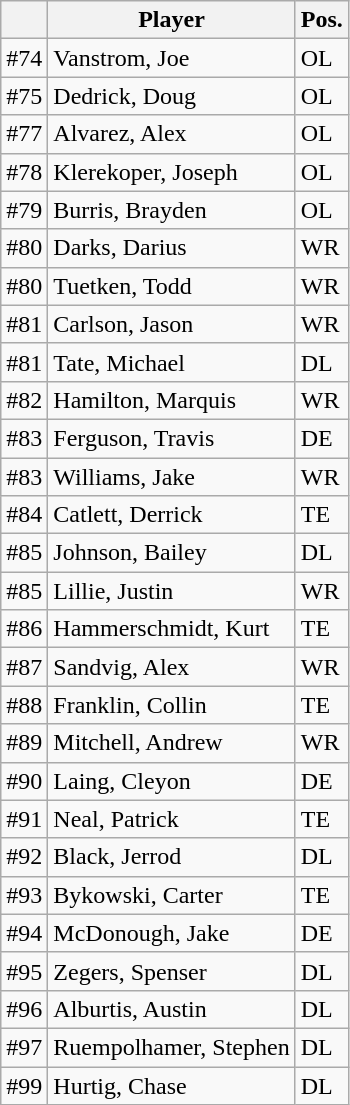<table class="wikitable" style="float:left; margin-right:1em">
<tr>
<th></th>
<th>Player</th>
<th>Pos.</th>
</tr>
<tr>
<td>#74</td>
<td>Vanstrom, Joe</td>
<td>OL</td>
</tr>
<tr>
<td>#75</td>
<td>Dedrick, Doug</td>
<td>OL</td>
</tr>
<tr>
<td>#77</td>
<td>Alvarez, Alex</td>
<td>OL</td>
</tr>
<tr>
<td>#78</td>
<td>Klerekoper, Joseph</td>
<td>OL</td>
</tr>
<tr>
<td>#79</td>
<td>Burris, Brayden</td>
<td>OL</td>
</tr>
<tr>
<td>#80</td>
<td>Darks, Darius</td>
<td>WR</td>
</tr>
<tr>
<td>#80</td>
<td>Tuetken, Todd</td>
<td>WR</td>
</tr>
<tr>
<td>#81</td>
<td>Carlson, Jason</td>
<td>WR</td>
</tr>
<tr>
<td>#81</td>
<td>Tate, Michael</td>
<td>DL</td>
</tr>
<tr>
<td>#82</td>
<td>Hamilton, Marquis</td>
<td>WR</td>
</tr>
<tr>
<td>#83</td>
<td>Ferguson, Travis</td>
<td>DE</td>
</tr>
<tr>
<td>#83</td>
<td>Williams, Jake</td>
<td>WR</td>
</tr>
<tr>
<td>#84</td>
<td>Catlett, Derrick</td>
<td>TE</td>
</tr>
<tr>
<td>#85</td>
<td>Johnson, Bailey</td>
<td>DL</td>
</tr>
<tr>
<td>#85</td>
<td>Lillie, Justin</td>
<td>WR</td>
</tr>
<tr>
<td>#86</td>
<td>Hammerschmidt, Kurt</td>
<td>TE</td>
</tr>
<tr>
<td>#87</td>
<td>Sandvig, Alex</td>
<td>WR</td>
</tr>
<tr>
<td>#88</td>
<td>Franklin, Collin</td>
<td>TE</td>
</tr>
<tr>
<td>#89</td>
<td>Mitchell, Andrew</td>
<td>WR</td>
</tr>
<tr>
<td>#90</td>
<td>Laing, Cleyon</td>
<td>DE</td>
</tr>
<tr>
<td>#91</td>
<td>Neal, Patrick</td>
<td>TE</td>
</tr>
<tr>
<td>#92</td>
<td>Black, Jerrod</td>
<td>DL</td>
</tr>
<tr>
<td>#93</td>
<td>Bykowski, Carter</td>
<td>TE</td>
</tr>
<tr>
<td>#94</td>
<td>McDonough, Jake</td>
<td>DE</td>
</tr>
<tr>
<td>#95</td>
<td>Zegers, Spenser</td>
<td>DL</td>
</tr>
<tr>
<td>#96</td>
<td>Alburtis, Austin</td>
<td>DL</td>
</tr>
<tr>
<td>#97</td>
<td>Ruempolhamer, Stephen</td>
<td>DL</td>
</tr>
<tr>
<td>#99</td>
<td>Hurtig, Chase</td>
<td>DL</td>
</tr>
</table>
